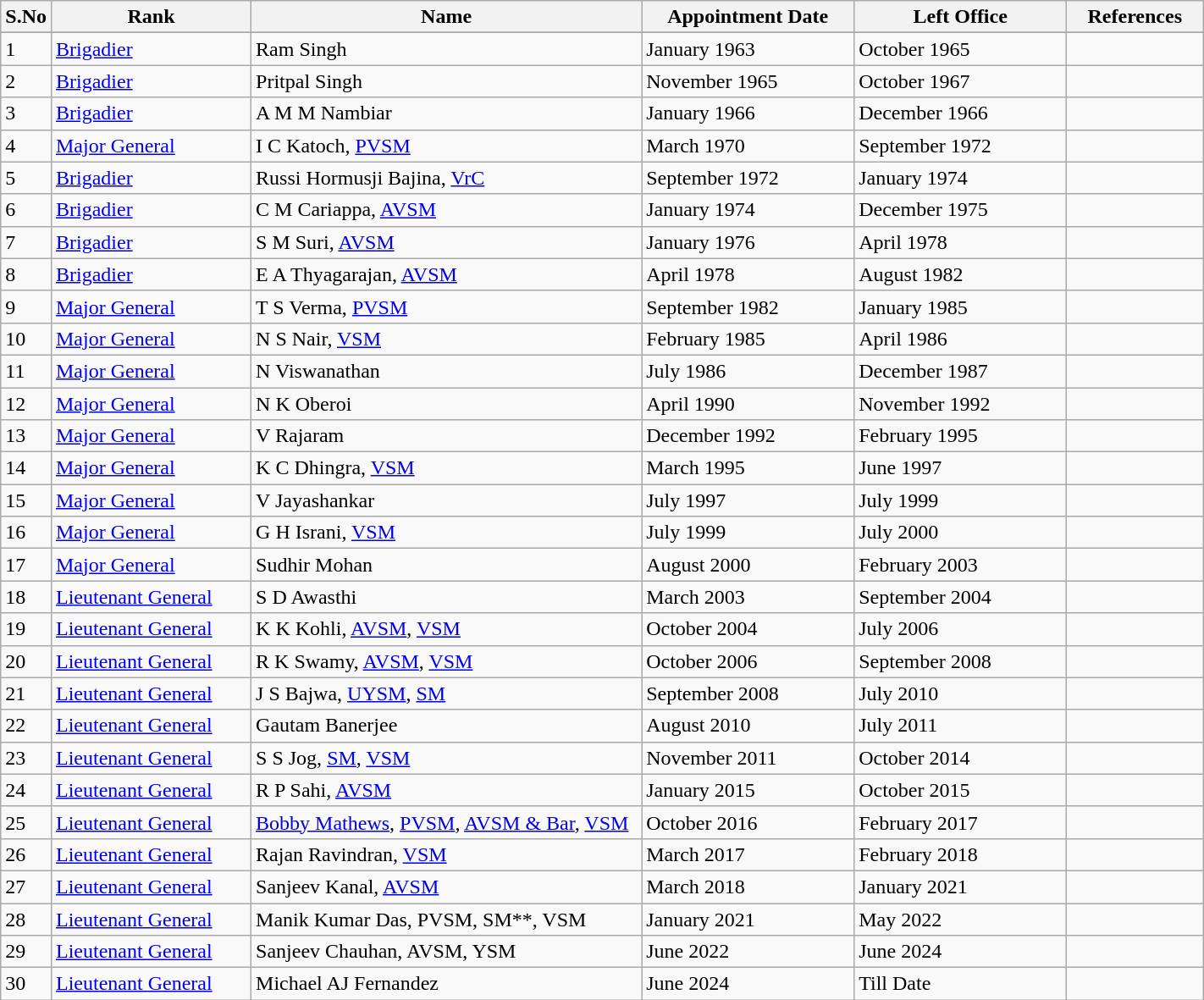<table class="wikitable">
<tr>
<th scope="col" style="width: 20px;">S.No</th>
<th scope="col" style="width: 150px;">Rank</th>
<th scope="col" style="width: 300px;">Name</th>
<th scope="col" style="width: 160px;">Appointment Date</th>
<th scope="col" style="width: 160px;">Left Office</th>
<th scope="col" style="width: 100px;">References</th>
</tr>
<tr>
</tr>
<tr>
<td>1</td>
<td><a href='#'>Brigadier</a></td>
<td>Ram Singh</td>
<td>January 1963</td>
<td>October 1965</td>
<td></td>
</tr>
<tr>
<td>2</td>
<td><a href='#'>Brigadier</a></td>
<td>Pritpal Singh</td>
<td>November 1965</td>
<td>October 1967</td>
<td></td>
</tr>
<tr>
<td>3</td>
<td><a href='#'>Brigadier</a></td>
<td>A M M Nambiar</td>
<td>January 1966</td>
<td>December 1966</td>
<td></td>
</tr>
<tr>
<td>4</td>
<td><a href='#'>Major General</a></td>
<td>I C Katoch, <a href='#'>PVSM</a></td>
<td>March 1970</td>
<td>September 1972</td>
<td></td>
</tr>
<tr>
<td>5</td>
<td><a href='#'>Brigadier</a></td>
<td>Russi Hormusji Bajina, <a href='#'>VrC</a></td>
<td>September 1972</td>
<td>January 1974</td>
<td></td>
</tr>
<tr>
<td>6</td>
<td><a href='#'>Brigadier</a></td>
<td>C M Cariappa, <a href='#'>AVSM</a></td>
<td>January 1974</td>
<td>December 1975</td>
<td></td>
</tr>
<tr>
<td>7</td>
<td><a href='#'>Brigadier</a></td>
<td>S M Suri, <a href='#'>AVSM</a></td>
<td>January 1976</td>
<td>April 1978</td>
<td></td>
</tr>
<tr>
<td>8</td>
<td><a href='#'>Brigadier</a></td>
<td>E A Thyagarajan, <a href='#'>AVSM</a></td>
<td>April 1978</td>
<td>August 1982</td>
<td></td>
</tr>
<tr>
<td>9</td>
<td><a href='#'>Major General</a></td>
<td>T S Verma, <a href='#'>PVSM</a></td>
<td>September 1982</td>
<td>January 1985</td>
<td></td>
</tr>
<tr>
<td>10</td>
<td><a href='#'>Major General</a></td>
<td>N S Nair, <a href='#'>VSM</a></td>
<td>February 1985</td>
<td>April 1986</td>
<td></td>
</tr>
<tr>
<td>11</td>
<td><a href='#'>Major General</a></td>
<td>N Viswanathan</td>
<td>July 1986</td>
<td>December 1987</td>
<td></td>
</tr>
<tr>
<td>12</td>
<td><a href='#'>Major General</a></td>
<td>N K Oberoi</td>
<td>April 1990</td>
<td>November 1992</td>
<td></td>
</tr>
<tr>
<td>13</td>
<td><a href='#'>Major General</a></td>
<td>V Rajaram</td>
<td>December 1992</td>
<td>February 1995</td>
<td></td>
</tr>
<tr>
<td>14</td>
<td><a href='#'>Major General</a></td>
<td>K C Dhingra, <a href='#'>VSM</a></td>
<td>March 1995</td>
<td>June 1997</td>
<td></td>
</tr>
<tr>
<td>15</td>
<td><a href='#'>Major General</a></td>
<td>V Jayashankar</td>
<td>July 1997</td>
<td>July 1999</td>
<td></td>
</tr>
<tr>
<td>16</td>
<td><a href='#'>Major General</a></td>
<td>G H Israni, <a href='#'>VSM</a></td>
<td>July 1999</td>
<td>July 2000</td>
<td></td>
</tr>
<tr>
<td>17</td>
<td><a href='#'>Major General</a></td>
<td>Sudhir Mohan</td>
<td>August 2000</td>
<td>February 2003</td>
<td></td>
</tr>
<tr>
<td>18</td>
<td><a href='#'>Lieutenant General</a></td>
<td>S D Awasthi</td>
<td>March 2003</td>
<td>September 2004</td>
<td></td>
</tr>
<tr>
<td>19</td>
<td><a href='#'>Lieutenant General</a></td>
<td>K K Kohli, <a href='#'>AVSM</a>, <a href='#'>VSM</a></td>
<td>October 2004</td>
<td>July 2006</td>
<td></td>
</tr>
<tr>
<td>20</td>
<td><a href='#'>Lieutenant General</a></td>
<td>R K Swamy, <a href='#'>AVSM</a>, <a href='#'>VSM</a></td>
<td>October 2006</td>
<td>September 2008</td>
<td></td>
</tr>
<tr>
<td>21</td>
<td><a href='#'>Lieutenant General</a></td>
<td>J S Bajwa, <a href='#'>UYSM</a>, <a href='#'>SM</a></td>
<td>September 2008</td>
<td>July 2010</td>
<td></td>
</tr>
<tr>
<td>22</td>
<td><a href='#'>Lieutenant General</a></td>
<td>Gautam Banerjee</td>
<td>August 2010</td>
<td>July 2011</td>
<td></td>
</tr>
<tr>
<td>23</td>
<td><a href='#'>Lieutenant General</a></td>
<td>S S Jog, <a href='#'>SM</a>, <a href='#'>VSM</a></td>
<td>November 2011</td>
<td>October 2014</td>
<td></td>
</tr>
<tr>
<td>24</td>
<td><a href='#'>Lieutenant General</a></td>
<td>R P Sahi, <a href='#'>AVSM</a></td>
<td>January 2015</td>
<td>October 2015</td>
<td></td>
</tr>
<tr>
<td>25</td>
<td><a href='#'>Lieutenant General</a></td>
<td><a href='#'>Bobby Mathews</a>, <a href='#'>PVSM</a>, <a href='#'>AVSM & Bar</a>, <a href='#'>VSM</a></td>
<td>October 2016</td>
<td>February 2017</td>
<td></td>
</tr>
<tr>
<td>26</td>
<td><a href='#'>Lieutenant General</a></td>
<td>Rajan Ravindran, <a href='#'>VSM</a></td>
<td>March 2017</td>
<td>February 2018</td>
<td></td>
</tr>
<tr>
<td>27</td>
<td><a href='#'>Lieutenant General</a></td>
<td>Sanjeev Kanal, <a href='#'>AVSM</a></td>
<td>March 2018</td>
<td>January 2021</td>
<td></td>
</tr>
<tr>
<td>28</td>
<td><a href='#'>Lieutenant General</a></td>
<td>Manik Kumar Das, PVSM, SM**, VSM</td>
<td>January 2021</td>
<td>May 2022</td>
<td></td>
</tr>
<tr>
<td>29</td>
<td><a href='#'>Lieutenant General</a></td>
<td>Sanjeev Chauhan, AVSM, YSM</td>
<td>June 2022</td>
<td>June 2024</td>
<td></td>
</tr>
<tr>
<td>30</td>
<td><a href='#'>Lieutenant General</a></td>
<td>Michael AJ Fernandez</td>
<td>June 2024</td>
<td>Till Date</td>
<td></td>
</tr>
</table>
